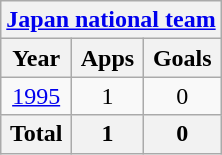<table class="wikitable" style="text-align:center">
<tr>
<th colspan=3><a href='#'>Japan national team</a></th>
</tr>
<tr>
<th>Year</th>
<th>Apps</th>
<th>Goals</th>
</tr>
<tr>
<td><a href='#'>1995</a></td>
<td>1</td>
<td>0</td>
</tr>
<tr>
<th>Total</th>
<th>1</th>
<th>0</th>
</tr>
</table>
